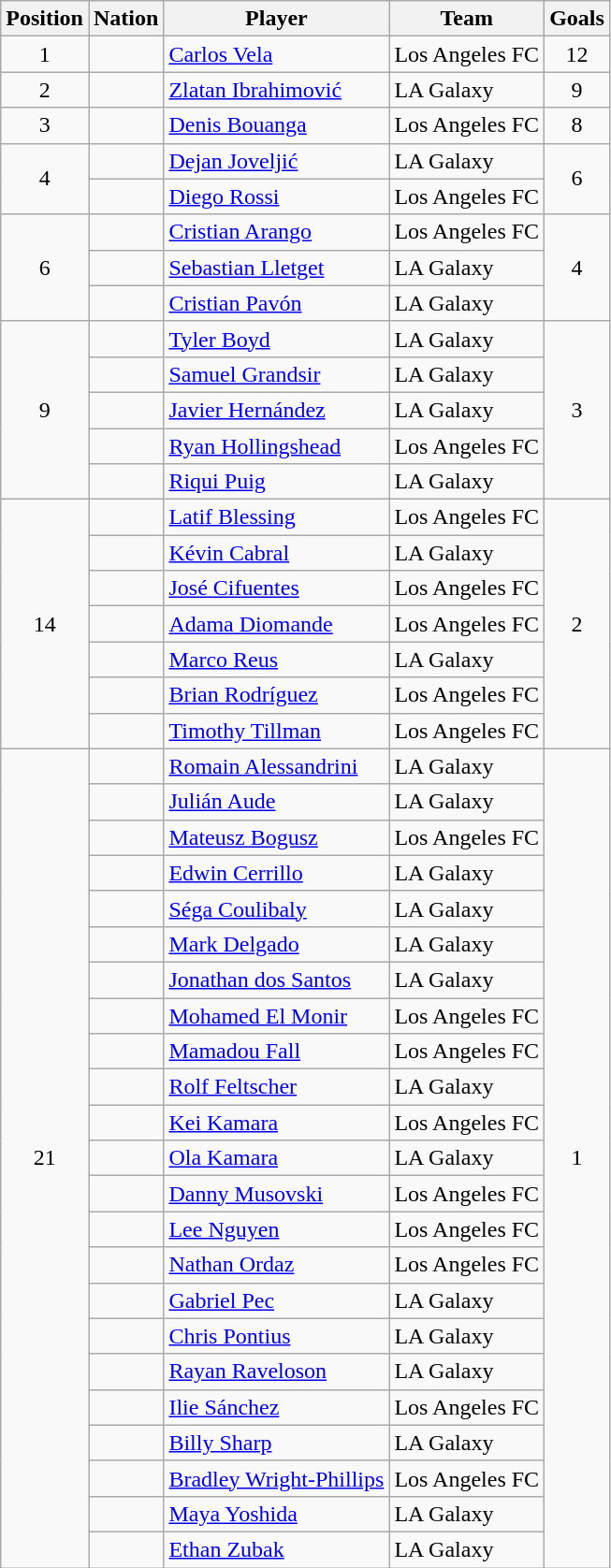<table class="wikitable" style="text-align: center;">
<tr>
<th>Position</th>
<th>Nation</th>
<th>Player</th>
<th>Team</th>
<th>Goals</th>
</tr>
<tr>
<td>1</td>
<td align="left"></td>
<td align="left"><a href='#'>Carlos Vela</a></td>
<td align="left">Los Angeles FC</td>
<td>12</td>
</tr>
<tr>
<td>2</td>
<td align="left"></td>
<td align="left"><a href='#'>Zlatan Ibrahimović</a></td>
<td align="left">LA Galaxy</td>
<td>9</td>
</tr>
<tr>
<td>3</td>
<td align="left"></td>
<td align="left"><a href='#'>Denis Bouanga</a></td>
<td align="left">Los Angeles FC</td>
<td>8</td>
</tr>
<tr>
<td rowspan="2">4</td>
<td align="left"></td>
<td align="left"><a href='#'>Dejan Joveljić</a></td>
<td align="left">LA Galaxy</td>
<td rowspan="2">6</td>
</tr>
<tr>
<td align="left"></td>
<td align="left"><a href='#'>Diego Rossi</a></td>
<td align="left">Los Angeles FC</td>
</tr>
<tr>
<td rowspan="3">6</td>
<td align="left"></td>
<td align="left"><a href='#'>Cristian Arango</a></td>
<td align="left">Los Angeles FC</td>
<td rowspan="3">4</td>
</tr>
<tr>
<td align="left"></td>
<td align="left"><a href='#'>Sebastian Lletget</a></td>
<td align="left">LA Galaxy</td>
</tr>
<tr>
<td align="left"></td>
<td align="left"><a href='#'>Cristian Pavón</a></td>
<td align="left">LA Galaxy</td>
</tr>
<tr>
<td rowspan="5">9</td>
<td align="left"></td>
<td align="left"><a href='#'>Tyler Boyd</a></td>
<td align="left">LA Galaxy</td>
<td rowspan="5">3</td>
</tr>
<tr>
<td align="left"></td>
<td align="left"><a href='#'>Samuel Grandsir</a></td>
<td align="left">LA Galaxy</td>
</tr>
<tr>
<td align="left"></td>
<td align="left"><a href='#'>Javier Hernández</a></td>
<td align="left">LA Galaxy</td>
</tr>
<tr>
<td align="left"></td>
<td align="left"><a href='#'>Ryan Hollingshead</a></td>
<td align="left">Los Angeles FC</td>
</tr>
<tr>
<td align="left"></td>
<td align="left"><a href='#'>Riqui Puig</a></td>
<td align="left">LA Galaxy</td>
</tr>
<tr>
<td rowspan="7">14</td>
<td align="left"></td>
<td align="left"><a href='#'>Latif Blessing</a></td>
<td align="left">Los Angeles FC</td>
<td rowspan="7">2</td>
</tr>
<tr>
<td align="left"></td>
<td align="left"><a href='#'>Kévin Cabral</a></td>
<td align="left">LA Galaxy</td>
</tr>
<tr>
<td align="left"></td>
<td align="left"><a href='#'>José Cifuentes</a></td>
<td align="left">Los Angeles FC</td>
</tr>
<tr>
<td align="left"></td>
<td align="left"><a href='#'>Adama Diomande</a></td>
<td align="left">Los Angeles FC</td>
</tr>
<tr>
<td align="left"></td>
<td align="left"><a href='#'>Marco Reus</a></td>
<td align="left">LA Galaxy</td>
</tr>
<tr>
<td align="left"></td>
<td align="left"><a href='#'>Brian Rodríguez</a></td>
<td align="left">Los Angeles FC</td>
</tr>
<tr>
<td align="left"></td>
<td align="left"><a href='#'>Timothy Tillman</a></td>
<td align="left">Los Angeles FC</td>
</tr>
<tr>
<td rowspan="23">21</td>
<td align="left"></td>
<td align="left"><a href='#'>Romain Alessandrini</a></td>
<td align="left">LA Galaxy</td>
<td rowspan="23">1</td>
</tr>
<tr>
<td align="left"></td>
<td align="left"><a href='#'>Julián Aude</a></td>
<td align="left">LA Galaxy</td>
</tr>
<tr>
<td align="left"></td>
<td align="left"><a href='#'>Mateusz Bogusz</a></td>
<td align="left">Los Angeles FC</td>
</tr>
<tr>
<td align="left"></td>
<td align="left"><a href='#'>Edwin Cerrillo</a></td>
<td align="left">LA Galaxy</td>
</tr>
<tr>
<td align="left"></td>
<td align="left"><a href='#'>Séga Coulibaly</a></td>
<td align="left">LA Galaxy</td>
</tr>
<tr>
<td align="left"></td>
<td align="left"><a href='#'>Mark Delgado</a></td>
<td align="left">LA Galaxy</td>
</tr>
<tr>
<td style="text-align:left"></td>
<td align="left"><a href='#'>Jonathan dos Santos</a></td>
<td align="left">LA Galaxy</td>
</tr>
<tr>
<td align="left"></td>
<td align="left"><a href='#'>Mohamed El Monir</a></td>
<td align="left">Los Angeles FC</td>
</tr>
<tr>
<td align="left"></td>
<td align="left"><a href='#'>Mamadou Fall</a></td>
<td align="left">Los Angeles FC</td>
</tr>
<tr>
<td align="left"></td>
<td align="left"><a href='#'>Rolf Feltscher</a></td>
<td align="left">LA Galaxy</td>
</tr>
<tr>
<td align="left"></td>
<td align="left"><a href='#'>Kei Kamara</a></td>
<td align="left">Los Angeles FC</td>
</tr>
<tr>
<td align="left"></td>
<td align="left"><a href='#'>Ola Kamara</a></td>
<td align="left">LA Galaxy</td>
</tr>
<tr>
<td align="left"></td>
<td align="left"><a href='#'>Danny Musovski</a></td>
<td align="left">Los Angeles FC</td>
</tr>
<tr>
<td align="left"></td>
<td align="left"><a href='#'>Lee Nguyen</a></td>
<td align="left">Los Angeles FC</td>
</tr>
<tr>
<td align="left"></td>
<td align="left"><a href='#'>Nathan Ordaz</a></td>
<td align="left">Los Angeles FC</td>
</tr>
<tr>
<td align="left"></td>
<td align="left"><a href='#'>Gabriel Pec</a></td>
<td align="left">LA Galaxy</td>
</tr>
<tr>
<td align="left"></td>
<td align="left"><a href='#'>Chris Pontius</a></td>
<td align="left">LA Galaxy</td>
</tr>
<tr>
<td align="left"></td>
<td align="left"><a href='#'>Rayan Raveloson</a></td>
<td align="left">LA Galaxy</td>
</tr>
<tr>
<td align="left"></td>
<td align="left"><a href='#'>Ilie Sánchez</a></td>
<td align="left">Los Angeles FC</td>
</tr>
<tr>
<td align="left"></td>
<td align="left"><a href='#'>Billy Sharp</a></td>
<td align="left">LA Galaxy</td>
</tr>
<tr>
<td align="left"></td>
<td align="left"><a href='#'>Bradley Wright-Phillips</a></td>
<td align="left">Los Angeles FC</td>
</tr>
<tr>
<td align="left"></td>
<td align="left"><a href='#'>Maya Yoshida</a></td>
<td align="left">LA Galaxy</td>
</tr>
<tr>
<td align="left"></td>
<td align="left"><a href='#'>Ethan Zubak</a></td>
<td align="left">LA Galaxy</td>
</tr>
</table>
